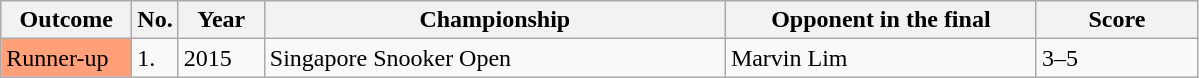<table class="sortable wikitable">
<tr>
<th width="80">Outcome</th>
<th width="20">No.</th>
<th width="50">Year</th>
<th width="300">Championship</th>
<th width="200">Opponent in the final</th>
<th width="100">Score</th>
</tr>
<tr>
<td style="background:#ffa07a;">Runner-up</td>
<td>1.</td>
<td>2015</td>
<td>Singapore Snooker Open</td>
<td> Marvin Lim</td>
<td>3–5</td>
</tr>
</table>
